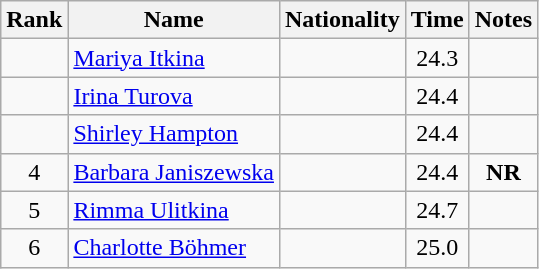<table class="wikitable sortable" style="text-align:center">
<tr>
<th>Rank</th>
<th>Name</th>
<th>Nationality</th>
<th>Time</th>
<th>Notes</th>
</tr>
<tr>
<td></td>
<td align=left><a href='#'>Mariya Itkina</a></td>
<td align=left></td>
<td>24.3</td>
<td></td>
</tr>
<tr>
<td></td>
<td align=left><a href='#'>Irina Turova</a></td>
<td align=left></td>
<td>24.4</td>
<td></td>
</tr>
<tr>
<td></td>
<td align=left><a href='#'>Shirley Hampton</a></td>
<td align=left></td>
<td>24.4</td>
<td></td>
</tr>
<tr>
<td>4</td>
<td align=left><a href='#'>Barbara Janiszewska</a></td>
<td align=left></td>
<td>24.4</td>
<td><strong>NR</strong></td>
</tr>
<tr>
<td>5</td>
<td align=left><a href='#'>Rimma Ulitkina</a></td>
<td align=left></td>
<td>24.7</td>
<td></td>
</tr>
<tr>
<td>6</td>
<td align=left><a href='#'>Charlotte Böhmer</a></td>
<td align=left></td>
<td>25.0</td>
<td></td>
</tr>
</table>
